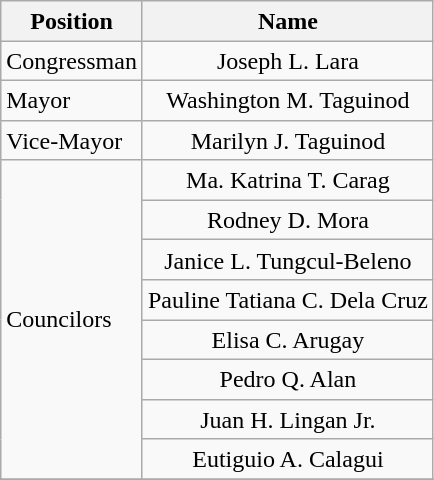<table class="wikitable" style="line-height:1.20em; font-size:100%;">
<tr>
<th>Position</th>
<th>Name</th>
</tr>
<tr>
<td>Congressman</td>
<td style="text-align:center;">Joseph L. Lara</td>
</tr>
<tr>
<td>Mayor</td>
<td style="text-align:center;">Washington M. Taguinod</td>
</tr>
<tr>
<td>Vice-Mayor</td>
<td style="text-align:center;">Marilyn J. Taguinod</td>
</tr>
<tr>
<td rowspan=8>Councilors</td>
<td style="text-align:center;">Ma. Katrina T. Carag</td>
</tr>
<tr>
<td style="text-align:center;">Rodney D. Mora</td>
</tr>
<tr>
<td style="text-align:center;">Janice L. Tungcul-Beleno</td>
</tr>
<tr>
<td style="text-align:center;">Pauline Tatiana C. Dela Cruz</td>
</tr>
<tr>
<td style="text-align:center;">Elisa C. Arugay</td>
</tr>
<tr>
<td style="text-align:center;">Pedro Q. Alan</td>
</tr>
<tr>
<td style="text-align:center;">Juan H. Lingan Jr.</td>
</tr>
<tr>
<td style="text-align:center;">Eutiguio A. Calagui</td>
</tr>
<tr>
</tr>
</table>
